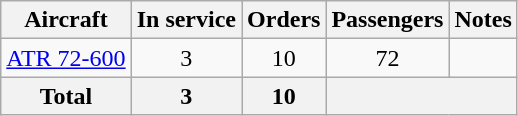<table class="wikitable" style="text-align:center">
<tr>
<th>Aircraft</th>
<th>In service</th>
<th>Orders</th>
<th>Passengers</th>
<th>Notes</th>
</tr>
<tr>
<td><a href='#'>ATR 72-600</a></td>
<td>3</td>
<td>10</td>
<td>72</td>
<td></td>
</tr>
<tr>
<th>Total</th>
<th>3</th>
<th>10</th>
<th colspan="2"></th>
</tr>
</table>
